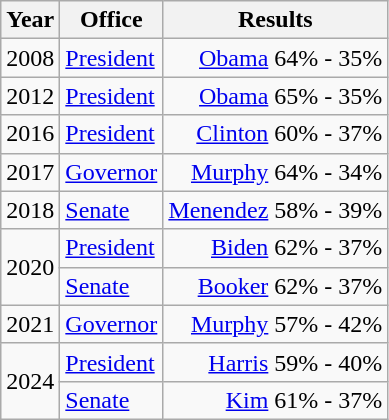<table class=wikitable>
<tr>
<th>Year</th>
<th>Office</th>
<th>Results</th>
</tr>
<tr>
<td>2008</td>
<td><a href='#'>President</a></td>
<td align="right" ><a href='#'>Obama</a> 64% - 35%</td>
</tr>
<tr>
<td>2012</td>
<td><a href='#'>President</a></td>
<td align="right" ><a href='#'>Obama</a> 65% - 35%</td>
</tr>
<tr>
<td>2016</td>
<td><a href='#'>President</a></td>
<td align="right" ><a href='#'>Clinton</a> 60% - 37%</td>
</tr>
<tr>
<td>2017</td>
<td><a href='#'>Governor</a></td>
<td align="right" ><a href='#'>Murphy</a> 64% - 34%</td>
</tr>
<tr>
<td>2018</td>
<td><a href='#'>Senate</a></td>
<td align="right" ><a href='#'>Menendez</a> 58% - 39%</td>
</tr>
<tr>
<td rowspan=2>2020</td>
<td><a href='#'>President</a></td>
<td align="right" ><a href='#'>Biden</a> 62% - 37%</td>
</tr>
<tr>
<td><a href='#'>Senate</a></td>
<td align="right" ><a href='#'>Booker</a> 62% - 37%</td>
</tr>
<tr>
<td>2021</td>
<td><a href='#'>Governor</a></td>
<td align="right" ><a href='#'>Murphy</a> 57% - 42%</td>
</tr>
<tr>
<td rowspan=2>2024</td>
<td><a href='#'>President</a></td>
<td align="right" ><a href='#'>Harris</a> 59% - 40%</td>
</tr>
<tr>
<td><a href='#'>Senate</a></td>
<td align="right" ><a href='#'>Kim</a> 61% - 37%</td>
</tr>
</table>
